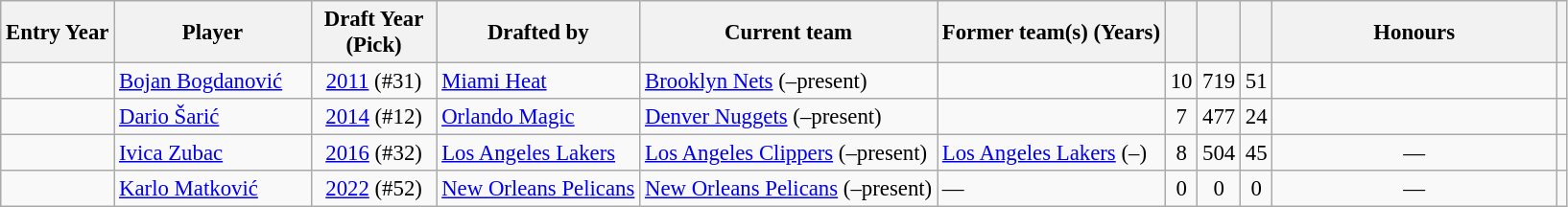<table class="wikitable sortable" style="font-size:95%">
<tr>
<th scope="col">Entry Year</th>
<th scope="col" width="130px">Player</th>
<th scope="col" width="80px">Draft Year (Pick)</th>
<th scope="col">Drafted by</th>
<th scope="col">Current team</th>
<th scope="col">Former team(s) (Years)</th>
<th scope="col"></th>
<th scope="col"></th>
<th scope="col"></th>
<th scope="col" width="190px">Honours</th>
<th scope="col" class="unsortable"></th>
</tr>
<tr>
<td style="text-align:center"></td>
<td><a href='#'>Bojan Bogdanović</a></td>
<td style="text-align:center"><a href='#'>2011</a> (#31)</td>
<td><a href='#'>Miami Heat</a></td>
<td><a href='#'>Brooklyn Nets</a> (–present)</td>
<td></td>
<td style="text-align:center">10</td>
<td style="text-align:center">719</td>
<td style="text-align:center">51</td>
<td></td>
<td style="text-align:center"></td>
</tr>
<tr>
<td style="text-align:center"></td>
<td><a href='#'>Dario Šarić</a></td>
<td style="text-align:center"><a href='#'>2014</a> (#12)</td>
<td><a href='#'>Orlando Magic</a></td>
<td><a href='#'>Denver Nuggets</a> (–present)</td>
<td></td>
<td style="text-align:center">7</td>
<td style="text-align:center">477</td>
<td style="text-align:center">24</td>
<td></td>
<td style="text-align:center"></td>
</tr>
<tr>
<td style="text-align:center"></td>
<td><a href='#'>Ivica Zubac</a></td>
<td style="text-align:center"><a href='#'>2016</a> (#32)</td>
<td><a href='#'>Los Angeles Lakers</a></td>
<td><a href='#'>Los Angeles Clippers</a> (–present)</td>
<td><a href='#'>Los Angeles Lakers</a> (–)</td>
<td style="text-align:center">8</td>
<td style="text-align:center">504</td>
<td style="text-align:center">45</td>
<td style="text-align:center">—</td>
<td style="text-align:center"></td>
</tr>
<tr>
<td style="text-align:center"></td>
<td><a href='#'>Karlo Matković</a></td>
<td style="text-align:center"><a href='#'>2022</a> (#52)</td>
<td><a href='#'>New Orleans Pelicans</a></td>
<td><a href='#'>New Orleans Pelicans</a> (–present)</td>
<td>—</td>
<td style="text-align:center">0</td>
<td style="text-align:center">0</td>
<td style="text-align:center">0</td>
<td style="text-align:center">—</td>
<td style="text-align:center"></td>
</tr>
</table>
